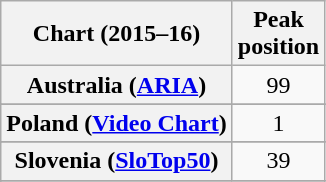<table class="wikitable sortable plainrowheaders" style="text-align:center">
<tr>
<th scope="col">Chart (2015–16)</th>
<th scope="col">Peak<br>position</th>
</tr>
<tr>
<th scope="row">Australia (<a href='#'>ARIA</a>)</th>
<td>99</td>
</tr>
<tr>
</tr>
<tr>
</tr>
<tr>
</tr>
<tr>
</tr>
<tr>
</tr>
<tr>
</tr>
<tr>
</tr>
<tr>
</tr>
<tr>
</tr>
<tr>
</tr>
<tr>
</tr>
<tr>
</tr>
<tr>
</tr>
<tr>
</tr>
<tr>
<th scope="row">Poland (<a href='#'>Video Chart</a>)</th>
<td>1</td>
</tr>
<tr>
</tr>
<tr>
</tr>
<tr>
</tr>
<tr>
<th scope="row">Slovenia (<a href='#'>SloTop50</a>)</th>
<td>39</td>
</tr>
<tr>
</tr>
<tr>
</tr>
<tr>
</tr>
<tr>
</tr>
<tr>
</tr>
<tr>
</tr>
</table>
